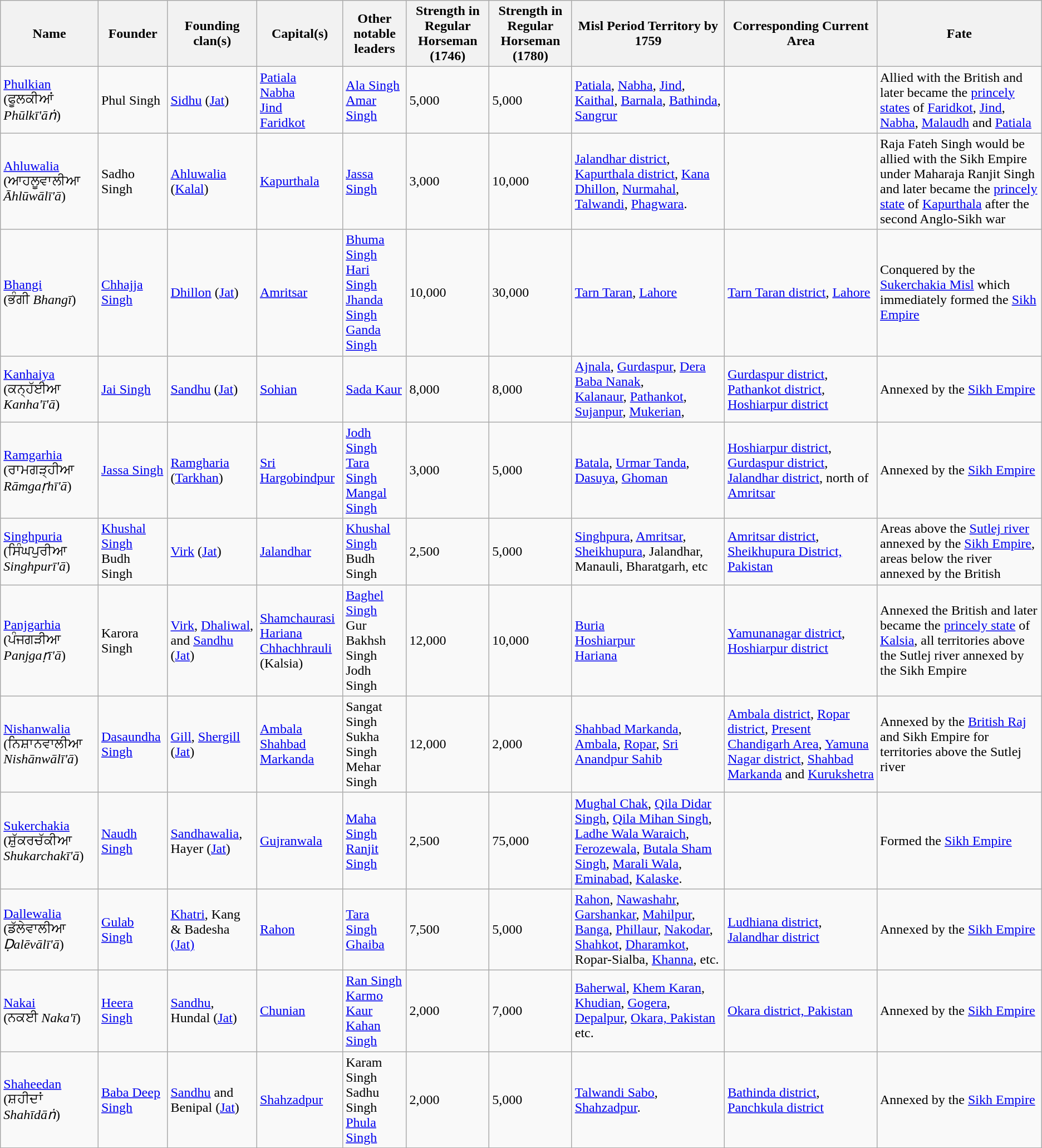<table class="wikitable">
<tr>
<th>Name</th>
<th>Founder</th>
<th>Founding clan(s)</th>
<th>Capital(s)</th>
<th>Other notable leaders</th>
<th>Strength in Regular Horseman (1746)</th>
<th>Strength in Regular Horseman (1780)</th>
<th>Misl Period Territory by 1759</th>
<th>Corresponding Current Area</th>
<th>Fate</th>
</tr>
<tr>
<td><a href='#'>Phulkian</a> <br> (ਫੂਲਕੀਆਂ  <em>Phūlkī'āṅ</em>)</td>
<td>Phul Singh</td>
<td><a href='#'>Sidhu</a> (<a href='#'>Jat</a>)</td>
<td><a href='#'>Patiala</a><br><a href='#'>Nabha</a><br><a href='#'>Jind</a><br><a href='#'>Faridkot</a></td>
<td><a href='#'>Ala Singh</a> <br> <a href='#'>Amar Singh</a></td>
<td>5,000</td>
<td>5,000</td>
<td><a href='#'>Patiala</a>, <a href='#'>Nabha</a>, <a href='#'>Jind</a>, <a href='#'>Kaithal</a>, <a href='#'>Barnala</a>, <a href='#'>Bathinda</a>, <a href='#'>Sangrur</a></td>
<td></td>
<td>Allied with the British and later became the <a href='#'>princely states</a> of <a href='#'>Faridkot</a>, <a href='#'>Jind</a>, <a href='#'>Nabha</a>, <a href='#'>Malaudh</a> and <a href='#'>Patiala</a></td>
</tr>
<tr>
<td><a href='#'>Ahluwalia</a> <br> (ਆਹਲੂਵਾਲੀਆ <em>Āhlūwālī'ā</em>)</td>
<td>Sadho Singh</td>
<td><a href='#'>Ahluwalia</a> (<a href='#'>Kalal</a>)</td>
<td><a href='#'>Kapurthala</a></td>
<td><a href='#'>Jassa Singh</a></td>
<td>3,000</td>
<td>10,000</td>
<td><a href='#'>Jalandhar district</a>, <a href='#'>Kapurthala district</a>, <a href='#'>Kana Dhillon</a>, <a href='#'>Nurmahal</a>, <a href='#'>Talwandi</a>, <a href='#'>Phagwara</a>.</td>
<td></td>
<td>Raja Fateh Singh would be allied with the Sikh Empire under Maharaja Ranjit Singh and later became the <a href='#'>princely state</a> of <a href='#'>Kapurthala</a> after the second Anglo-Sikh war</td>
</tr>
<tr>
<td><a href='#'>Bhangi</a> <br> (ਭੰਗੀ <em>Bhangī</em>)</td>
<td><a href='#'>Chhajja Singh</a></td>
<td><a href='#'>Dhillon</a> (<a href='#'>Jat</a>)</td>
<td><a href='#'>Amritsar</a></td>
<td><a href='#'>Bhuma Singh</a> <br> <a href='#'>Hari Singh</a> <br> <a href='#'>Jhanda Singh</a> <br> <a href='#'>Ganda Singh</a></td>
<td>10,000</td>
<td>30,000</td>
<td><a href='#'>Tarn Taran</a>, <a href='#'>Lahore</a></td>
<td><a href='#'>Tarn Taran district</a>, <a href='#'>Lahore</a></td>
<td>Conquered by the <a href='#'>Sukerchakia Misl</a> which immediately formed the <a href='#'>Sikh Empire</a></td>
</tr>
<tr>
<td><a href='#'>Kanhaiya</a> <br> (ਕਨ੍ਹੱਈਆ <em>Kanha'ī'ā</em>)</td>
<td><a href='#'>Jai Singh</a></td>
<td><a href='#'>Sandhu</a> (<a href='#'>Jat</a>)</td>
<td><a href='#'>Sohian</a></td>
<td><a href='#'>Sada Kaur</a></td>
<td>8,000</td>
<td>8,000</td>
<td><a href='#'>Ajnala</a>, <a href='#'>Gurdaspur</a>, <a href='#'>Dera Baba Nanak</a>,<br><a href='#'>Kalanaur</a>, <a href='#'>Pathankot</a>, <a href='#'>Sujanpur</a>, <a href='#'>Mukerian</a>,</td>
<td><a href='#'>Gurdaspur district</a>, <a href='#'>Pathankot district</a>, <a href='#'>Hoshiarpur district</a></td>
<td>Annexed by the <a href='#'>Sikh Empire</a></td>
</tr>
<tr>
<td><a href='#'>Ramgarhia</a> <br> (ਰਾਮਗੜ੍ਹੀਆ <em>Rāmgaṛhī'ā</em>)</td>
<td><a href='#'>Jassa Singh</a></td>
<td><a href='#'>Ramgharia</a> (<a href='#'>Tarkhan</a>)</td>
<td><a href='#'>Sri Hargobindpur</a></td>
<td><a href='#'>Jodh Singh</a> <br> <a href='#'>Tara Singh</a> <br> <a href='#'>Mangal Singh</a></td>
<td>3,000</td>
<td>5,000</td>
<td><a href='#'>Batala</a>, <a href='#'>Urmar Tanda</a>, <a href='#'>Dasuya</a>, <a href='#'>Ghoman</a></td>
<td><a href='#'>Hoshiarpur district</a>, <a href='#'>Gurdaspur district</a>, <a href='#'>Jalandhar district</a>, north of <a href='#'>Amritsar</a></td>
<td>Annexed by the <a href='#'>Sikh Empire</a></td>
</tr>
<tr>
<td><a href='#'>Singhpuria</a> <br> (ਸਿੰਘਪੁਰੀਆ <em>Singhpurī'ā</em>)</td>
<td><a href='#'>Khushal Singh</a> <br> Budh Singh</td>
<td><a href='#'>Virk</a> (<a href='#'>Jat</a>)</td>
<td><a href='#'>Jalandhar</a></td>
<td><a href='#'>Khushal Singh</a> <br> Budh Singh</td>
<td>2,500</td>
<td>5,000</td>
<td><a href='#'>Singhpura</a>, <a href='#'>Amritsar</a>, <a href='#'>Sheikhupura</a>, Jalandhar, Manauli, Bharatgarh, etc</td>
<td><a href='#'>Amritsar district</a>, <a href='#'>Sheikhupura District, Pakistan</a></td>
<td>Areas above the <a href='#'>Sutlej river</a> annexed by the <a href='#'>Sikh Empire</a>, areas below the river annexed by the British</td>
</tr>
<tr>
<td><a href='#'>Panjgarhia</a> (ਪੰਜਗੜੀਆ <em>Panjgaṛī'ā</em>) </td>
<td>Karora Singh</td>
<td><a href='#'>Virk</a>, <a href='#'>Dhaliwal</a>, and <a href='#'>Sandhu</a> (<a href='#'>Jat</a>)<br></td>
<td><a href='#'>Shamchaurasi</a> <br> <a href='#'>Hariana</a> <br> <a href='#'>Chhachhrauli</a> (Kalsia)</td>
<td><a href='#'>Baghel Singh</a><br>Gur Bakhsh Singh Jodh Singh</td>
<td>12,000</td>
<td>10,000</td>
<td><a href='#'>Buria</a> <br> <a href='#'>Hoshiarpur</a> <br> <a href='#'>Hariana</a></td>
<td><a href='#'>Yamunanagar district</a>, <a href='#'>Hoshiarpur district</a></td>
<td>Annexed the British and later became the <a href='#'>princely state</a> of <a href='#'>Kalsia</a>, all territories above the Sutlej river annexed by the Sikh Empire</td>
</tr>
<tr>
<td><a href='#'>Nishanwalia</a> <br> (ਨਿਸ਼ਾਨਵਾਲੀਆ <em>Nishānwālī'ā</em>)</td>
<td><a href='#'>Dasaundha Singh</a></td>
<td><a href='#'>Gill</a>, <a href='#'>Shergill</a> (<a href='#'>Jat</a>)</td>
<td><a href='#'>Ambala</a> <br> <a href='#'>Shahbad Markanda</a></td>
<td>Sangat Singh <br> Sukha Singh <br> Mehar Singh</td>
<td>12,000</td>
<td>2,000</td>
<td><a href='#'>Shahbad Markanda</a>, <a href='#'>Ambala</a>, <a href='#'>Ropar</a>, <a href='#'>Sri Anandpur Sahib</a></td>
<td><a href='#'>Ambala district</a>, <a href='#'>Ropar district</a>, <a href='#'>Present Chandigarh Area</a>, <a href='#'>Yamuna Nagar district</a>, <a href='#'>Shahbad Markanda</a> and <a href='#'>Kurukshetra</a></td>
<td>Annexed by the <a href='#'>British Raj</a> and Sikh Empire for territories above the Sutlej river</td>
</tr>
<tr>
<td><a href='#'>Sukerchakia</a> <br> (ਸ਼ੁੱਕਰਚੱਕੀਆ <em>Shukarchakī'ā</em>)</td>
<td><a href='#'>Naudh Singh</a></td>
<td><a href='#'>Sandhawalia</a>, Hayer (<a href='#'>Jat</a>)</td>
<td><a href='#'>Gujranwala</a></td>
<td><a href='#'>Maha Singh</a> <br> <a href='#'>Ranjit Singh</a></td>
<td>2,500</td>
<td>75,000</td>
<td><a href='#'>Mughal Chak</a>, <a href='#'>Qila Didar Singh</a>, <a href='#'>Qila Mihan Singh</a>, <a href='#'>Ladhe Wala Waraich</a>, <a href='#'>Ferozewala</a>, <a href='#'>Butala Sham Singh</a>, <a href='#'>Marali Wala</a>, <a href='#'>Eminabad</a>, <a href='#'>Kalaske</a>.</td>
<td></td>
<td>Formed the <a href='#'>Sikh Empire</a></td>
</tr>
<tr>
<td><a href='#'>Dallewalia</a> <br> (ਡੱਲੇਵਾਲੀਆ <em>Ḍalēvālī'ā</em>)</td>
<td><a href='#'>Gulab Singh</a></td>
<td><a href='#'>Khatri</a>, Kang & Badesha <a href='#'>(Jat)</a>   </td>
<td><a href='#'>Rahon</a></td>
<td><a href='#'>Tara Singh Ghaiba</a></td>
<td>7,500</td>
<td>5,000</td>
<td><a href='#'>Rahon</a>, <a href='#'>Nawashahr</a>, <a href='#'>Garshankar</a>, <a href='#'>Mahilpur</a>, <a href='#'>Banga</a>, <a href='#'>Phillaur</a>, <a href='#'>Nakodar</a>, <a href='#'>Shahkot</a>, <a href='#'>Dharamkot</a>, Ropar-Sialba, <a href='#'>Khanna</a>, etc.</td>
<td><a href='#'>Ludhiana district</a>, <a href='#'>Jalandhar district</a></td>
<td>Annexed by the <a href='#'>Sikh Empire</a></td>
</tr>
<tr>
<td><a href='#'>Nakai</a> <br> (ਨਕਈ <em>Naka'ī</em>)</td>
<td><a href='#'>Heera Singh</a></td>
<td><a href='#'>Sandhu</a>, Hundal (<a href='#'>Jat</a>)</td>
<td><a href='#'>Chunian</a></td>
<td><a href='#'>Ran Singh</a> <br> <a href='#'>Karmo Kaur</a> <br> <a href='#'>Kahan Singh</a></td>
<td>2,000</td>
<td>7,000</td>
<td><a href='#'>Baherwal</a>, <a href='#'>Khem Karan</a>, <a href='#'>Khudian</a>, <a href='#'>Gogera</a>, <a href='#'>Depalpur</a>, <a href='#'>Okara, Pakistan</a> etc.</td>
<td><a href='#'>Okara district, Pakistan</a></td>
<td>Annexed by the <a href='#'>Sikh Empire</a></td>
</tr>
<tr>
<td><a href='#'>Shaheedan</a> <br> (ਸ਼ਹੀਦਾਂ <em>Shahīdāṅ</em>)</td>
<td><a href='#'>Baba Deep Singh</a></td>
<td><a href='#'>Sandhu</a> and Benipal (<a href='#'>Jat</a>)</td>
<td><a href='#'>Shahzadpur</a></td>
<td>Karam Singh <br> Sadhu Singh <br> <a href='#'>Phula Singh</a></td>
<td>2,000</td>
<td>5,000</td>
<td><a href='#'>Talwandi Sabo</a>, <a href='#'>Shahzadpur</a>.</td>
<td><a href='#'>Bathinda district</a>, <a href='#'>Panchkula district</a></td>
<td>Annexed by the <a href='#'>Sikh Empire</a></td>
</tr>
<tr>
</tr>
</table>
